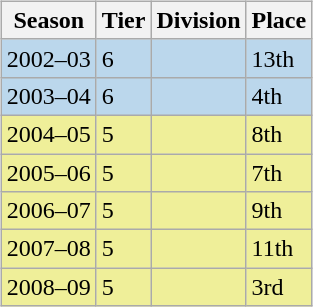<table>
<tr>
<td valign="top" width=0%><br><table class="wikitable">
<tr style="background:#f0f6fa;">
<th>Season</th>
<th>Tier</th>
<th>Division</th>
<th>Place</th>
</tr>
<tr>
<td style="background:#BBD7EC;">2002–03</td>
<td style="background:#BBD7EC;">6</td>
<td style="background:#BBD7EC;"></td>
<td style="background:#BBD7EC;">13th</td>
</tr>
<tr>
<td style="background:#BBD7EC;">2003–04</td>
<td style="background:#BBD7EC;">6</td>
<td style="background:#BBD7EC;"></td>
<td style="background:#BBD7EC;">4th</td>
</tr>
<tr>
<td style="background:#EFEF99;">2004–05</td>
<td style="background:#EFEF99;">5</td>
<td style="background:#EFEF99;"></td>
<td style="background:#EFEF99;">8th</td>
</tr>
<tr>
<td style="background:#EFEF99;">2005–06</td>
<td style="background:#EFEF99;">5</td>
<td style="background:#EFEF99;"></td>
<td style="background:#EFEF99;">7th</td>
</tr>
<tr>
<td style="background:#EFEF99;">2006–07</td>
<td style="background:#EFEF99;">5</td>
<td style="background:#EFEF99;"></td>
<td style="background:#EFEF99;">9th</td>
</tr>
<tr>
<td style="background:#EFEF99;">2007–08</td>
<td style="background:#EFEF99;">5</td>
<td style="background:#EFEF99;"></td>
<td style="background:#EFEF99;">11th</td>
</tr>
<tr>
<td style="background:#EFEF99;">2008–09</td>
<td style="background:#EFEF99;">5</td>
<td style="background:#EFEF99;"></td>
<td style="background:#EFEF99;">3rd</td>
</tr>
</table>
</td>
</tr>
</table>
